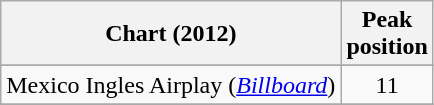<table class="wikitable sortable">
<tr>
<th>Chart (2012)</th>
<th>Peak<br>position</th>
</tr>
<tr>
</tr>
<tr>
<td>Mexico Ingles Airplay (<em><a href='#'>Billboard</a></em>)</td>
<td style="text-align:center;">11</td>
</tr>
<tr>
</tr>
</table>
